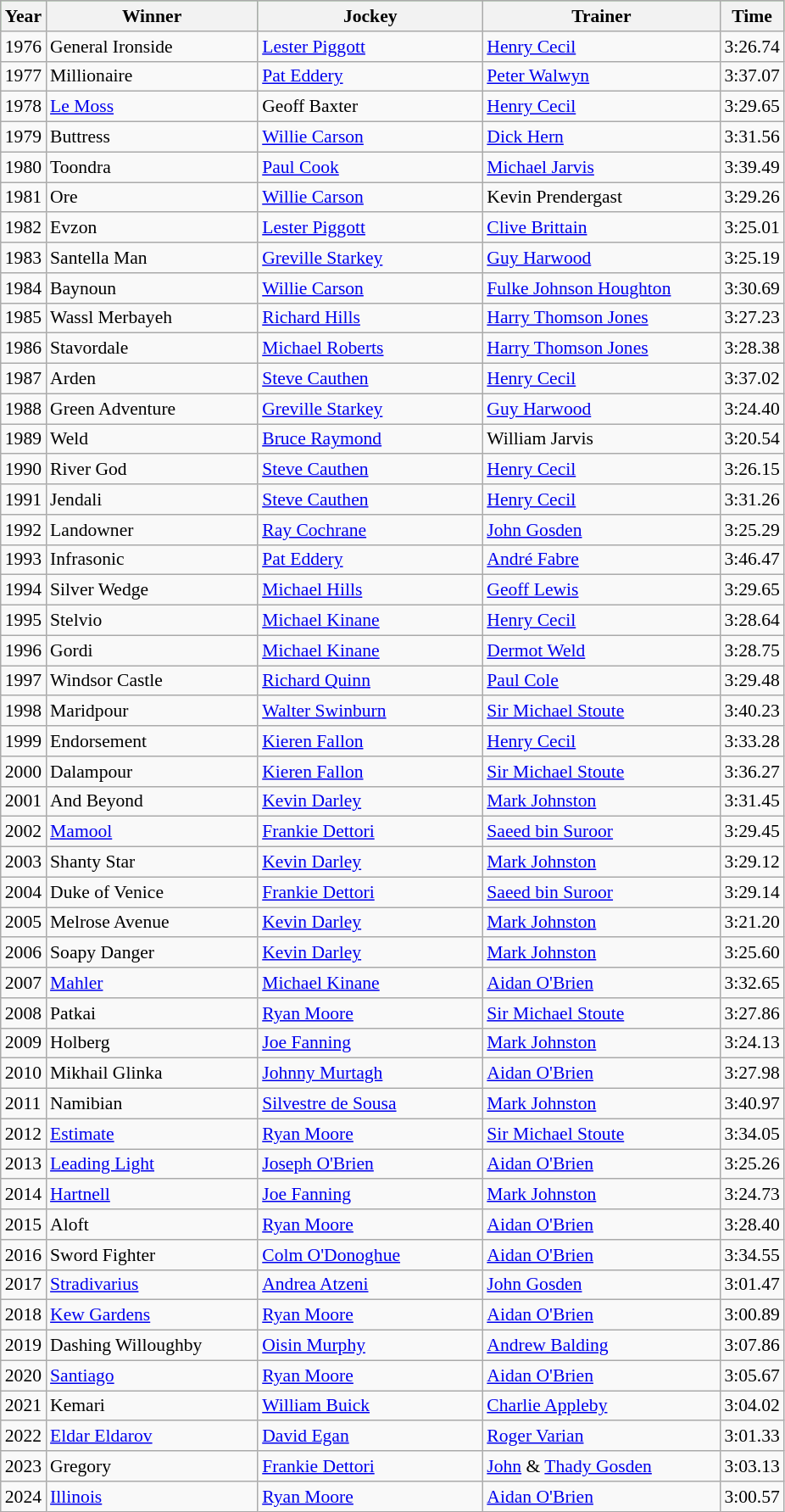<table class = "wikitable sortable" | border="1" style="border-collapse: collapse; font-size:90%">
<tr bgcolor="#77dd77" align="center">
<th>Year</th>
<th>Winner</th>
<th>Jockey</th>
<th>Trainer</th>
<th>Time</th>
</tr>
<tr>
<td>1976</td>
<td width=160px>General Ironside</td>
<td width=170px><a href='#'>Lester Piggott</a></td>
<td width=180px><a href='#'>Henry Cecil</a></td>
<td>3:26.74</td>
</tr>
<tr>
<td>1977</td>
<td>Millionaire</td>
<td><a href='#'>Pat Eddery</a></td>
<td><a href='#'>Peter Walwyn</a></td>
<td>3:37.07</td>
</tr>
<tr>
<td>1978</td>
<td><a href='#'>Le Moss</a></td>
<td>Geoff Baxter</td>
<td><a href='#'>Henry Cecil</a></td>
<td>3:29.65</td>
</tr>
<tr>
<td>1979</td>
<td>Buttress</td>
<td><a href='#'>Willie Carson</a></td>
<td><a href='#'>Dick Hern</a></td>
<td>3:31.56</td>
</tr>
<tr>
<td>1980</td>
<td>Toondra</td>
<td><a href='#'>Paul Cook</a></td>
<td><a href='#'>Michael Jarvis</a></td>
<td>3:39.49</td>
</tr>
<tr>
<td>1981</td>
<td>Ore</td>
<td><a href='#'>Willie Carson</a></td>
<td>Kevin Prendergast</td>
<td>3:29.26</td>
</tr>
<tr>
<td>1982</td>
<td>Evzon</td>
<td><a href='#'>Lester Piggott</a></td>
<td><a href='#'>Clive Brittain</a></td>
<td>3:25.01</td>
</tr>
<tr>
<td>1983</td>
<td>Santella Man</td>
<td><a href='#'>Greville Starkey</a></td>
<td><a href='#'>Guy Harwood</a></td>
<td>3:25.19</td>
</tr>
<tr>
<td>1984</td>
<td>Baynoun</td>
<td><a href='#'>Willie Carson</a></td>
<td><a href='#'>Fulke Johnson Houghton</a></td>
<td>3:30.69</td>
</tr>
<tr>
<td>1985</td>
<td>Wassl Merbayeh</td>
<td><a href='#'>Richard Hills</a></td>
<td><a href='#'>Harry Thomson Jones</a></td>
<td>3:27.23</td>
</tr>
<tr>
<td>1986</td>
<td>Stavordale</td>
<td><a href='#'>Michael Roberts</a></td>
<td><a href='#'>Harry Thomson Jones</a></td>
<td>3:28.38</td>
</tr>
<tr>
<td>1987</td>
<td>Arden</td>
<td><a href='#'>Steve Cauthen</a></td>
<td><a href='#'>Henry Cecil</a></td>
<td>3:37.02</td>
</tr>
<tr>
<td>1988</td>
<td>Green Adventure</td>
<td><a href='#'>Greville Starkey</a></td>
<td><a href='#'>Guy Harwood</a></td>
<td>3:24.40</td>
</tr>
<tr>
<td>1989</td>
<td>Weld</td>
<td><a href='#'>Bruce Raymond</a></td>
<td>William Jarvis</td>
<td>3:20.54</td>
</tr>
<tr>
<td>1990</td>
<td>River God</td>
<td><a href='#'>Steve Cauthen</a></td>
<td><a href='#'>Henry Cecil</a></td>
<td>3:26.15</td>
</tr>
<tr>
<td>1991</td>
<td>Jendali</td>
<td><a href='#'>Steve Cauthen</a></td>
<td><a href='#'>Henry Cecil</a></td>
<td>3:31.26</td>
</tr>
<tr>
<td>1992</td>
<td>Landowner</td>
<td><a href='#'>Ray Cochrane</a></td>
<td><a href='#'>John Gosden</a></td>
<td>3:25.29</td>
</tr>
<tr>
<td>1993</td>
<td>Infrasonic</td>
<td><a href='#'>Pat Eddery</a></td>
<td><a href='#'>André Fabre</a></td>
<td>3:46.47</td>
</tr>
<tr>
<td>1994</td>
<td>Silver Wedge</td>
<td><a href='#'>Michael Hills</a></td>
<td><a href='#'>Geoff Lewis</a></td>
<td>3:29.65</td>
</tr>
<tr>
<td>1995</td>
<td>Stelvio</td>
<td><a href='#'>Michael Kinane</a></td>
<td><a href='#'>Henry Cecil</a></td>
<td>3:28.64</td>
</tr>
<tr>
<td>1996</td>
<td>Gordi</td>
<td><a href='#'>Michael Kinane</a></td>
<td><a href='#'>Dermot Weld</a></td>
<td>3:28.75</td>
</tr>
<tr>
<td>1997</td>
<td>Windsor Castle</td>
<td><a href='#'>Richard Quinn</a></td>
<td><a href='#'>Paul Cole</a></td>
<td>3:29.48</td>
</tr>
<tr>
<td>1998</td>
<td>Maridpour</td>
<td><a href='#'>Walter Swinburn</a></td>
<td><a href='#'>Sir Michael Stoute</a></td>
<td>3:40.23</td>
</tr>
<tr>
<td>1999</td>
<td>Endorsement</td>
<td><a href='#'>Kieren Fallon</a></td>
<td><a href='#'>Henry Cecil</a></td>
<td>3:33.28</td>
</tr>
<tr>
<td>2000</td>
<td>Dalampour</td>
<td><a href='#'>Kieren Fallon</a></td>
<td><a href='#'>Sir Michael Stoute</a></td>
<td>3:36.27</td>
</tr>
<tr>
<td>2001</td>
<td>And Beyond</td>
<td><a href='#'>Kevin Darley</a></td>
<td><a href='#'>Mark Johnston</a></td>
<td>3:31.45</td>
</tr>
<tr>
<td>2002</td>
<td><a href='#'>Mamool</a></td>
<td><a href='#'>Frankie Dettori</a></td>
<td><a href='#'>Saeed bin Suroor</a></td>
<td>3:29.45</td>
</tr>
<tr>
<td>2003</td>
<td>Shanty Star</td>
<td><a href='#'>Kevin Darley</a></td>
<td><a href='#'>Mark Johnston</a></td>
<td>3:29.12</td>
</tr>
<tr>
<td>2004</td>
<td>Duke of Venice</td>
<td><a href='#'>Frankie Dettori</a></td>
<td><a href='#'>Saeed bin Suroor</a></td>
<td>3:29.14</td>
</tr>
<tr>
<td>2005</td>
<td>Melrose Avenue </td>
<td><a href='#'>Kevin Darley</a></td>
<td><a href='#'>Mark Johnston</a></td>
<td>3:21.20</td>
</tr>
<tr>
<td>2006</td>
<td>Soapy Danger</td>
<td><a href='#'>Kevin Darley</a></td>
<td><a href='#'>Mark Johnston</a></td>
<td>3:25.60</td>
</tr>
<tr>
<td>2007</td>
<td><a href='#'>Mahler</a></td>
<td><a href='#'>Michael Kinane</a></td>
<td><a href='#'>Aidan O'Brien</a></td>
<td>3:32.65</td>
</tr>
<tr>
<td>2008</td>
<td>Patkai</td>
<td><a href='#'>Ryan Moore</a></td>
<td><a href='#'>Sir Michael Stoute</a></td>
<td>3:27.86</td>
</tr>
<tr>
<td>2009</td>
<td>Holberg</td>
<td><a href='#'>Joe Fanning</a></td>
<td><a href='#'>Mark Johnston</a></td>
<td>3:24.13</td>
</tr>
<tr>
<td>2010</td>
<td>Mikhail Glinka</td>
<td><a href='#'>Johnny Murtagh</a></td>
<td><a href='#'>Aidan O'Brien</a></td>
<td>3:27.98</td>
</tr>
<tr>
<td>2011</td>
<td>Namibian</td>
<td><a href='#'>Silvestre de Sousa</a></td>
<td><a href='#'>Mark Johnston</a></td>
<td>3:40.97</td>
</tr>
<tr>
<td>2012</td>
<td><a href='#'>Estimate</a></td>
<td><a href='#'>Ryan Moore</a></td>
<td><a href='#'>Sir Michael Stoute</a></td>
<td>3:34.05</td>
</tr>
<tr>
<td>2013</td>
<td><a href='#'>Leading Light</a></td>
<td><a href='#'>Joseph O'Brien</a></td>
<td><a href='#'>Aidan O'Brien</a></td>
<td>3:25.26</td>
</tr>
<tr>
<td>2014</td>
<td><a href='#'>Hartnell</a></td>
<td><a href='#'>Joe Fanning</a></td>
<td><a href='#'>Mark Johnston</a></td>
<td>3:24.73</td>
</tr>
<tr>
<td>2015</td>
<td>Aloft</td>
<td><a href='#'>Ryan Moore</a></td>
<td><a href='#'>Aidan O'Brien</a></td>
<td>3:28.40</td>
</tr>
<tr>
<td>2016</td>
<td>Sword Fighter</td>
<td><a href='#'>Colm O'Donoghue</a></td>
<td><a href='#'>Aidan O'Brien</a></td>
<td>3:34.55</td>
</tr>
<tr>
<td>2017</td>
<td><a href='#'>Stradivarius</a></td>
<td><a href='#'>Andrea Atzeni</a></td>
<td><a href='#'>John Gosden</a></td>
<td>3:01.47</td>
</tr>
<tr>
<td>2018</td>
<td><a href='#'>Kew Gardens</a></td>
<td><a href='#'>Ryan Moore</a></td>
<td><a href='#'>Aidan O'Brien</a></td>
<td>3:00.89</td>
</tr>
<tr>
<td>2019</td>
<td>Dashing Willoughby</td>
<td><a href='#'>Oisin Murphy</a></td>
<td><a href='#'>Andrew Balding</a></td>
<td>3:07.86</td>
</tr>
<tr>
<td>2020</td>
<td><a href='#'>Santiago</a></td>
<td><a href='#'>Ryan Moore</a></td>
<td><a href='#'>Aidan O'Brien</a></td>
<td>3:05.67</td>
</tr>
<tr>
<td>2021</td>
<td>Kemari</td>
<td><a href='#'>William Buick</a></td>
<td><a href='#'>Charlie Appleby</a></td>
<td>3:04.02</td>
</tr>
<tr>
<td>2022</td>
<td><a href='#'>Eldar Eldarov</a></td>
<td><a href='#'>David Egan</a></td>
<td><a href='#'>Roger Varian</a></td>
<td>3:01.33</td>
</tr>
<tr>
<td>2023</td>
<td>Gregory</td>
<td><a href='#'>Frankie Dettori</a></td>
<td><a href='#'>John</a> & <a href='#'>Thady Gosden</a></td>
<td>3:03.13</td>
</tr>
<tr>
<td>2024</td>
<td><a href='#'>Illinois</a></td>
<td><a href='#'>Ryan Moore</a></td>
<td><a href='#'>Aidan O'Brien</a></td>
<td>3:00.57</td>
</tr>
</table>
